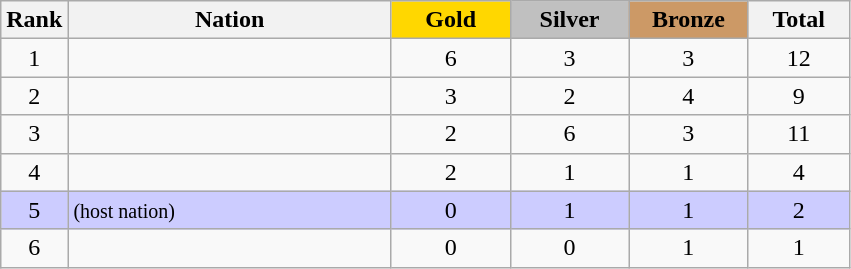<table class="wikitable sortable plainrowheaders" style="text-align:center;max-width: 15cm; width: 100%">
<tr>
<th scope="col" style="width:4%">Rank</th>
<th scope="col">Nation</th>
<th scope="col" style="background-color:gold; width:14%;">Gold</th>
<th scope="col" style="background-color:silver; width:14%;">Silver</th>
<th scope="col" style="background-color:#cc9966; width:14%;">Bronze</th>
<th scope="col" style="width:12%;">Total</th>
</tr>
<tr>
<td>1</td>
<td align=left></td>
<td>6</td>
<td>3</td>
<td>3</td>
<td>12</td>
</tr>
<tr>
<td>2</td>
<td align=left></td>
<td>3</td>
<td>2</td>
<td>4</td>
<td>9</td>
</tr>
<tr>
<td>3</td>
<td align=left></td>
<td>2</td>
<td>6</td>
<td>3</td>
<td>11</td>
</tr>
<tr>
<td>4</td>
<td align=left></td>
<td>2</td>
<td>1</td>
<td>1</td>
<td>4</td>
</tr>
<tr style="background:#ccccff">
<td>5</td>
<td align=left> <small>(host nation)</small></td>
<td>0</td>
<td>1</td>
<td>1</td>
<td>2</td>
</tr>
<tr>
<td>6</td>
<td align=left></td>
<td>0</td>
<td>0</td>
<td>1</td>
<td>1</td>
</tr>
</table>
